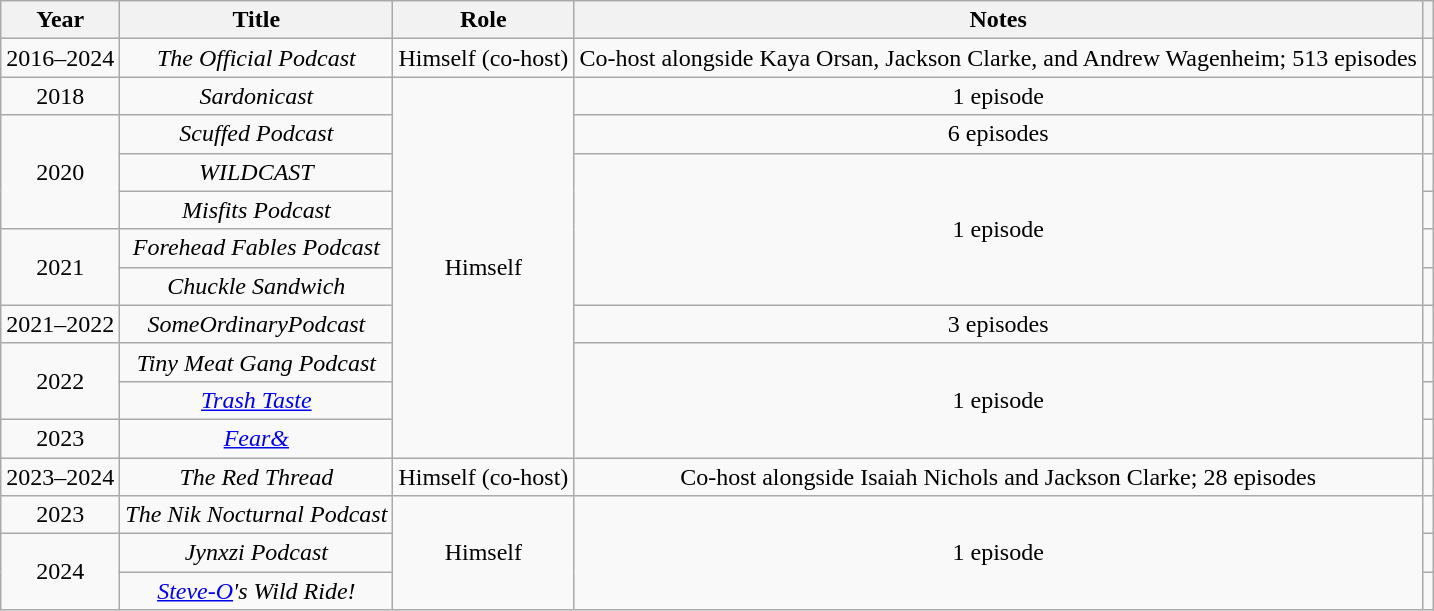<table class="wikitable" style="text-align:center;">
<tr>
<th>Year</th>
<th>Title</th>
<th>Role</th>
<th>Notes</th>
<th></th>
</tr>
<tr>
<td>2016–2024</td>
<td><em>The Official Podcast</em></td>
<td>Himself (co-host)</td>
<td>Co-host alongside Kaya Orsan, Jackson Clarke, and Andrew Wagenheim; 513 episodes</td>
<td style="text-align:center;"></td>
</tr>
<tr>
<td>2018</td>
<td><em>Sardonicast</em></td>
<td rowspan="10">Himself</td>
<td>1 episode</td>
<td style="text-align:center;"></td>
</tr>
<tr>
<td rowspan="3">2020</td>
<td><em>Scuffed Podcast</em></td>
<td>6 episodes</td>
<td></td>
</tr>
<tr>
<td><em>WILDCAST</em></td>
<td rowspan="4">1 episode</td>
<td style="text-align:center;"></td>
</tr>
<tr>
<td><em>Misfits Podcast</em></td>
<td style="text-align:center;"></td>
</tr>
<tr>
<td rowspan="2">2021</td>
<td><em>Forehead Fables Podcast</em></td>
<td style="text-align:center;"></td>
</tr>
<tr>
<td><em>Chuckle Sandwich</em></td>
<td style="text-align:center;"></td>
</tr>
<tr>
<td>2021–2022</td>
<td><em>SomeOrdinaryPodcast</em></td>
<td>3 episodes</td>
<td></td>
</tr>
<tr>
<td rowspan="2">2022</td>
<td><em>Tiny Meat Gang Podcast</em></td>
<td rowspan="3">1 episode</td>
<td style="text-align:center;"></td>
</tr>
<tr>
<td><em><a href='#'>Trash Taste</a></em></td>
<td style="text-align:center;"></td>
</tr>
<tr>
<td>2023</td>
<td><em><a href='#'>Fear&</a></em></td>
<td style="text-align:center;"></td>
</tr>
<tr>
<td>2023–2024</td>
<td><em>The Red Thread</em></td>
<td>Himself (co-host)</td>
<td>Co-host alongside Isaiah Nichols and Jackson Clarke; 28 episodes</td>
<td style="text-align:center;"></td>
</tr>
<tr>
<td>2023</td>
<td><em>The Nik Nocturnal Podcast</em></td>
<td rowspan="3">Himself</td>
<td rowspan="3">1 episode</td>
<td style="text-align:center;"></td>
</tr>
<tr>
<td rowspan="2">2024</td>
<td><em>Jynxzi Podcast</em></td>
<td style="text-align:center;"></td>
</tr>
<tr>
<td><em><a href='#'>Steve-O</a>'s Wild Ride!</em></td>
<td></td>
</tr>
</table>
